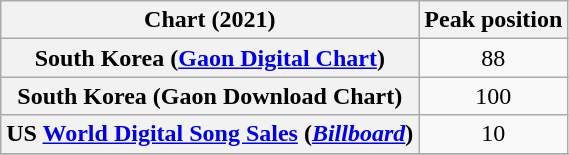<table class="wikitable sortable plainrowheaders" style="text-align:center">
<tr>
<th scope="col">Chart (2021)</th>
<th scope="col">Peak  position</th>
</tr>
<tr>
<th scope="row">South Korea (<a href='#'>Gaon Digital Chart</a>)</th>
<td>88</td>
</tr>
<tr>
<th scope="row">South Korea (Gaon Download Chart)</th>
<td>100</td>
</tr>
<tr>
<th scope="row">US <a href='#'>World Digital Song Sales</a> (<em><a href='#'>Billboard</a></em>)</th>
<td>10</td>
</tr>
<tr>
</tr>
</table>
